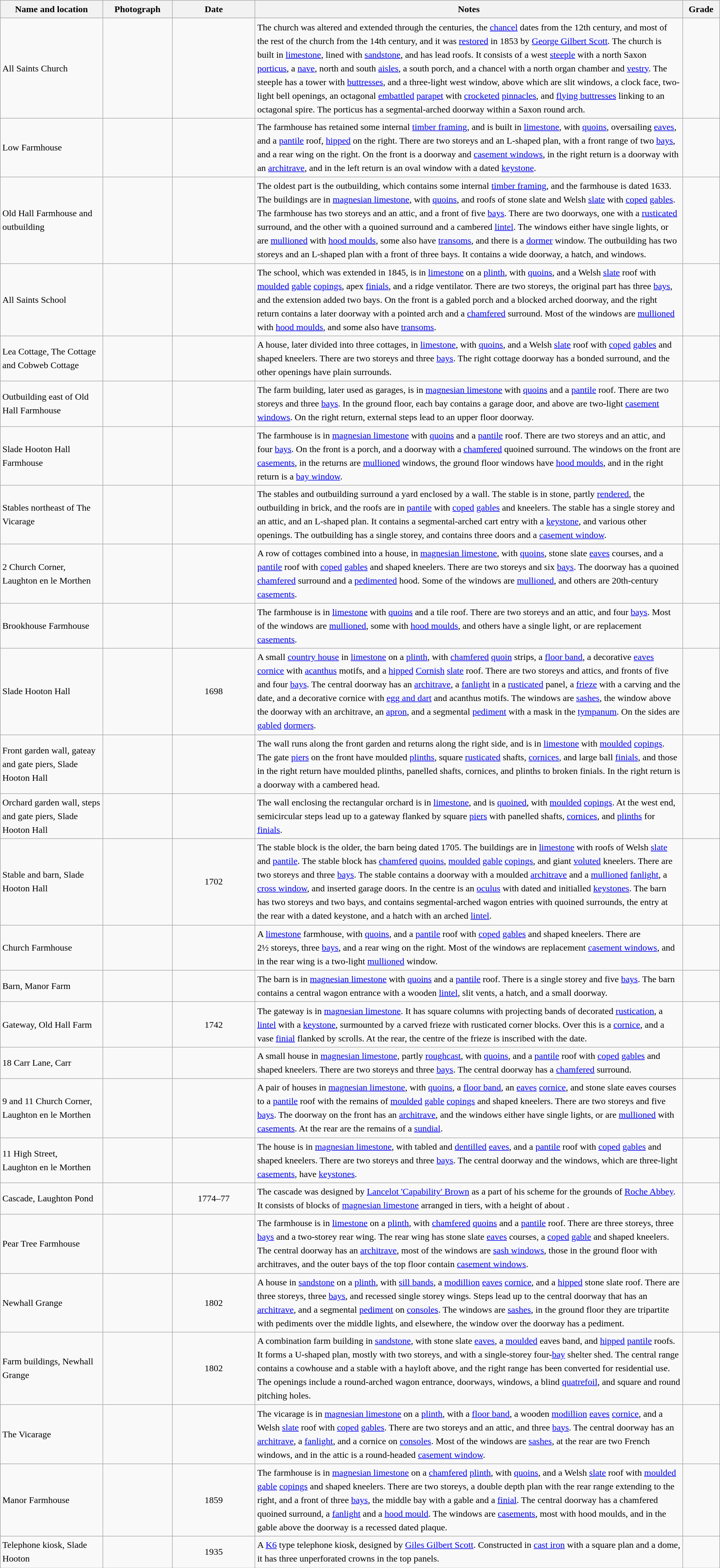<table class="wikitable sortable plainrowheaders" style="width:100%; border:0; text-align:left; line-height:150%;">
<tr>
<th scope="col"  style="width:150px">Name and location</th>
<th scope="col"  style="width:100px" class="unsortable">Photograph</th>
<th scope="col"  style="width:120px">Date</th>
<th scope="col"  style="width:650px" class="unsortable">Notes</th>
<th scope="col"  style="width:50px">Grade</th>
</tr>
<tr>
<td>All Saints Church<br><small></small></td>
<td></td>
<td align="center"></td>
<td>The church was altered and extended through the centuries, the <a href='#'>chancel</a> dates from the 12th century, and most of the rest of the church from the 14th century, and it was <a href='#'>restored</a> in 1853 by <a href='#'>George Gilbert Scott</a>.  The church is built in <a href='#'>limestone</a>, lined with <a href='#'>sandstone</a>, and has lead roofs.  It consists of a west <a href='#'>steeple</a> with a north Saxon <a href='#'>porticus</a>, a <a href='#'>nave</a>, north and south <a href='#'>aisles</a>, a south porch, and a chancel with a north organ chamber and <a href='#'>vestry</a>.  The steeple has a tower with <a href='#'>buttresses</a>, and a three-light west window, above which are slit windows, a clock face, two-light bell openings, an octagonal <a href='#'>embattled</a> <a href='#'>parapet</a> with <a href='#'>crocketed</a> <a href='#'>pinnacles</a>, and <a href='#'>flying buttresses</a> linking to an octagonal spire.  The porticus has a segmental-arched doorway within a Saxon round arch.</td>
<td align="center" ></td>
</tr>
<tr>
<td>Low Farmhouse<br><small></small></td>
<td></td>
<td align="center"></td>
<td>The farmhouse has retained some internal <a href='#'>timber framing</a>, and is built in <a href='#'>limestone</a>, with <a href='#'>quoins</a>, oversailing <a href='#'>eaves</a>, and a <a href='#'>pantile</a> roof, <a href='#'>hipped</a> on the right.  There are two storeys and an L-shaped plan, with a front range of two <a href='#'>bays</a>, and a rear wing on the right.  On the front is a doorway and <a href='#'>casement windows</a>, in the right return is a doorway with an <a href='#'>architrave</a>, and in the left return is an oval window with a dated <a href='#'>keystone</a>.</td>
<td align="center" ></td>
</tr>
<tr>
<td>Old Hall Farmhouse and outbuilding<br><small></small></td>
<td></td>
<td align="center"></td>
<td>The oldest part is the outbuilding, which contains some internal <a href='#'>timber framing</a>, and the farmhouse is dated 1633.  The buildings are in <a href='#'>magnesian limestone</a>, with <a href='#'>quoins</a>, and roofs of stone slate and Welsh <a href='#'>slate</a> with <a href='#'>coped</a> <a href='#'>gables</a>.  The farmhouse has two storeys and an attic, and a front of five <a href='#'>bays</a>.  There are two doorways, one with a <a href='#'>rusticated</a> surround, and the other with a quoined surround and a cambered <a href='#'>lintel</a>.  The windows either have single lights, or are <a href='#'>mullioned</a> with <a href='#'>hood moulds</a>, some also have <a href='#'>transoms</a>, and there is a <a href='#'>dormer</a> window.  The outbuilding has two storeys and an L-shaped plan with a front of three bays.  It contains a wide doorway, a hatch, and windows.</td>
<td align="center" ></td>
</tr>
<tr>
<td>All Saints School<br><small></small></td>
<td></td>
<td align="center"></td>
<td>The school, which was extended in 1845, is in <a href='#'>limestone</a> on a <a href='#'>plinth</a>, with <a href='#'>quoins</a>, and a Welsh <a href='#'>slate</a> roof with <a href='#'>moulded</a> <a href='#'>gable</a> <a href='#'>copings</a>, apex <a href='#'>finials</a>, and a ridge ventilator.  There are two storeys, the original part has three <a href='#'>bays</a>, and the extension added two bays.  On the front is a gabled porch and a blocked arched doorway, and the right return contains a later doorway with a pointed arch and a <a href='#'>chamfered</a> surround.  Most of the windows are <a href='#'>mullioned</a> with <a href='#'>hood moulds</a>, and some also have <a href='#'>transoms</a>.</td>
<td align="center" ></td>
</tr>
<tr>
<td>Lea Cottage, The Cottage and Cobweb Cottage<br><small></small></td>
<td></td>
<td align="center"></td>
<td>A house, later divided into three cottages, in <a href='#'>limestone</a>, with <a href='#'>quoins</a>, and a Welsh <a href='#'>slate</a> roof with <a href='#'>coped</a> <a href='#'>gables</a> and shaped kneelers.  There are two storeys and three <a href='#'>bays</a>.  The right cottage doorway has a bonded surround, and the other openings have plain surrounds.</td>
<td align="center" ></td>
</tr>
<tr>
<td>Outbuilding east of Old Hall Farmhouse<br><small></small></td>
<td></td>
<td align="center"></td>
<td>The farm building, later used as garages, is in <a href='#'>magnesian limestone</a> with <a href='#'>quoins</a> and a <a href='#'>pantile</a> roof.  There are two storeys and three <a href='#'>bays</a>.  In the ground floor, each bay contains a garage door, and above are two-light <a href='#'>casement windows</a>.  On the right return, external steps lead to an upper floor doorway.</td>
<td align="center" ></td>
</tr>
<tr>
<td>Slade Hooton Hall Farmhouse<br><small></small></td>
<td></td>
<td align="center"></td>
<td>The farmhouse is in <a href='#'>magnesian limestone</a> with <a href='#'>quoins</a> and a <a href='#'>pantile</a> roof.  There are two storeys and an attic, and four <a href='#'>bays</a>.  On the front is a porch, and a doorway with a <a href='#'>chamfered</a> quoined surround.  The windows on the front are <a href='#'>casements</a>, in the returns are <a href='#'>mullioned</a> windows, the ground floor windows have <a href='#'>hood moulds</a>, and in the right return is a <a href='#'>bay window</a>.</td>
<td align="center" ></td>
</tr>
<tr>
<td>Stables northeast of The Vicarage<br><small></small></td>
<td></td>
<td align="center"></td>
<td>The stables and outbuilding surround a yard enclosed by a wall.  The stable is in stone, partly <a href='#'>rendered</a>, the outbuilding in brick, and the roofs are in <a href='#'>pantile</a> with <a href='#'>coped</a> <a href='#'>gables</a> and kneelers.  The stable has a single storey and an attic, and an L-shaped plan.  It contains a segmental-arched cart entry with a <a href='#'>keystone</a>, and various other openings.  The outbuilding has a single storey, and contains three doors and a <a href='#'>casement window</a>.</td>
<td align="center" ></td>
</tr>
<tr>
<td>2 Church Corner,<br>Laughton en le Morthen<br><small></small></td>
<td></td>
<td align="center"></td>
<td>A row of cottages combined into a house, in <a href='#'>magnesian limestone</a>, with <a href='#'>quoins</a>, stone slate <a href='#'>eaves</a> courses, and a <a href='#'>pantile</a> roof with <a href='#'>coped</a> <a href='#'>gables</a> and shaped kneelers.  There are two storeys and six <a href='#'>bays</a>.  The doorway has a quoined <a href='#'>chamfered</a> surround and a <a href='#'>pedimented</a> hood.  Some of the windows are <a href='#'>mullioned</a>, and others are 20th-century <a href='#'>casements</a>.</td>
<td align="center" ></td>
</tr>
<tr>
<td>Brookhouse Farmhouse<br><small></small></td>
<td></td>
<td align="center"></td>
<td>The farmhouse is in <a href='#'>limestone</a> with <a href='#'>quoins</a> and a tile roof.  There are two storeys and an attic, and four <a href='#'>bays</a>.  Most of the windows are <a href='#'>mullioned</a>, some with <a href='#'>hood moulds</a>, and others have a single light, or are replacement <a href='#'>casements</a>.</td>
<td align="center" ></td>
</tr>
<tr>
<td>Slade Hooton Hall<br><small></small></td>
<td></td>
<td align="center">1698</td>
<td>A small <a href='#'>country house</a> in <a href='#'>limestone</a> on a <a href='#'>plinth</a>, with <a href='#'>chamfered</a> <a href='#'>quoin</a> strips, a <a href='#'>floor band</a>, a decorative <a href='#'>eaves</a> <a href='#'>cornice</a> with <a href='#'>acanthus</a> motifs, and a <a href='#'>hipped</a> <a href='#'>Cornish</a> <a href='#'>slate</a> roof.  There are two storeys and attics, and fronts of five and four <a href='#'>bays</a>.  The central doorway has an <a href='#'>architrave</a>, a <a href='#'>fanlight</a> in a <a href='#'>rusticated</a> panel, a <a href='#'>frieze</a> with a carving and the date, and a decorative cornice with <a href='#'>egg and dart</a> and acanthus motifs.  The windows are <a href='#'>sashes</a>, the window above the doorway with an architrave, an <a href='#'>apron</a>, and a segmental <a href='#'>pediment</a> with a mask in the <a href='#'>tympanum</a>.  On the sides are <a href='#'>gabled</a> <a href='#'>dormers</a>.</td>
<td align="center" ></td>
</tr>
<tr>
<td>Front garden wall, gateay and gate piers, Slade Hooton Hall<br><small></small></td>
<td></td>
<td align="center"></td>
<td>The wall runs along the front garden and returns along the right side, and is in <a href='#'>limestone</a> with <a href='#'>moulded</a> <a href='#'>copings</a>. The gate <a href='#'>piers</a> on the front have moulded <a href='#'>plinths</a>, square <a href='#'>rusticated</a> shafts, <a href='#'>cornices</a>, and large ball <a href='#'>finials</a>, and those in the right return have moulded plinths, panelled shafts, cornices, and plinths to broken finials.  In the right return is a doorway with a cambered head.</td>
<td align="center" ></td>
</tr>
<tr>
<td>Orchard garden wall, steps and gate piers, Slade Hooton Hall<br><small></small></td>
<td></td>
<td align="center"></td>
<td>The wall enclosing the rectangular orchard is in <a href='#'>limestone</a>, and is <a href='#'>quoined</a>, with <a href='#'>moulded</a> <a href='#'>copings</a>.  At the west end, semicircular steps lead up to a gateway flanked by square <a href='#'>piers</a> with panelled shafts, <a href='#'>cornices</a>, and <a href='#'>plinths</a> for <a href='#'>finials</a>.</td>
<td align="center" ></td>
</tr>
<tr>
<td>Stable and barn, Slade Hooton Hall<br><small></small></td>
<td></td>
<td align="center">1702</td>
<td>The stable block is the older, the barn being dated 1705.  The buildings are in <a href='#'>limestone</a> with roofs of Welsh <a href='#'>slate</a> and <a href='#'>pantile</a>.  The stable block has <a href='#'>chamfered</a> <a href='#'>quoins</a>, <a href='#'>moulded</a> <a href='#'>gable</a> <a href='#'>copings</a>, and giant <a href='#'>voluted</a> kneelers.  There are two storeys and three <a href='#'>bays</a>.  The stable contains a doorway with a moulded <a href='#'>architrave</a> and a <a href='#'>mullioned</a> <a href='#'>fanlight</a>, a <a href='#'>cross window</a>, and inserted garage doors.  In the centre is an <a href='#'>oculus</a> with dated and initialled <a href='#'>keystones</a>.  The barn has two storeys and two bays, and contains segmental-arched wagon entries with quoined surrounds, the entry at the rear with a dated keystone, and a hatch with an arched <a href='#'>lintel</a>.</td>
<td align="center" ></td>
</tr>
<tr>
<td>Church Farmhouse<br><small></small></td>
<td></td>
<td align="center"></td>
<td>A <a href='#'>limestone</a> farmhouse, with <a href='#'>quoins</a>, and a <a href='#'>pantile</a> roof with <a href='#'>coped</a> <a href='#'>gables</a> and shaped kneelers.  There are 2½ storeys, three <a href='#'>bays</a>, and a rear wing on the right.  Most of the windows are replacement <a href='#'>casement windows</a>, and in the rear wing is a two-light <a href='#'>mullioned</a> window.</td>
<td align="center" ></td>
</tr>
<tr>
<td>Barn, Manor Farm<br><small></small></td>
<td></td>
<td align="center"></td>
<td>The barn is in <a href='#'>magnesian limestone</a> with <a href='#'>quoins</a> and a <a href='#'>pantile</a> roof.  There is a single storey and five <a href='#'>bays</a>.  The barn contains a central wagon entrance with a wooden <a href='#'>lintel</a>, slit vents, a hatch, and a small doorway.</td>
<td align="center" ></td>
</tr>
<tr>
<td>Gateway, Old Hall Farm<br><small></small></td>
<td></td>
<td align="center">1742</td>
<td>The gateway is in <a href='#'>magnesian limestone</a>.  It has square columns with projecting bands of decorated <a href='#'>rustication</a>, a <a href='#'>lintel</a> with a <a href='#'>keystone</a>, surmounted by a carved frieze with rusticated corner blocks.  Over this is a <a href='#'>cornice</a>, and a vase <a href='#'>finial</a> flanked by scrolls.  At the rear, the centre of the frieze is inscribed with the date.</td>
<td align="center" ></td>
</tr>
<tr>
<td>18 Carr Lane, Carr<br><small></small></td>
<td></td>
<td align="center"></td>
<td>A small house in <a href='#'>magnesian limestone</a>, partly <a href='#'>roughcast</a>, with <a href='#'>quoins</a>, and a <a href='#'>pantile</a> roof with <a href='#'>coped</a> <a href='#'>gables</a> and shaped kneelers.  There are two storeys and three <a href='#'>bays</a>.  The central doorway has a <a href='#'>chamfered</a> surround.</td>
<td align="center" ></td>
</tr>
<tr>
<td>9 and 11 Church Corner,<br>Laughton en le Morthen<br><small></small></td>
<td></td>
<td align="center"></td>
<td>A pair of houses in <a href='#'>magnesian limestone</a>, with <a href='#'>quoins</a>, a <a href='#'>floor band</a>, an <a href='#'>eaves</a> <a href='#'>cornice</a>, and stone slate eaves courses to a <a href='#'>pantile</a> roof with the remains of <a href='#'>moulded</a> <a href='#'>gable</a> <a href='#'>copings</a> and shaped kneelers.  There are two storeys and five <a href='#'>bays</a>.  The doorway on the front has an <a href='#'>architrave</a>, and the windows either have single lights, or are <a href='#'>mullioned</a> with <a href='#'>casements</a>.  At the rear are the remains of a <a href='#'>sundial</a>.</td>
<td align="center" ></td>
</tr>
<tr>
<td>11 High Street,<br>Laughton en le Morthen<br><small></small></td>
<td></td>
<td align="center"></td>
<td>The house is in <a href='#'>magnesian limestone</a>, with tabled and <a href='#'>dentilled</a> <a href='#'>eaves</a>, and a <a href='#'>pantile</a> roof with <a href='#'>coped</a> <a href='#'>gables</a> and shaped kneelers.  There are two storeys and three <a href='#'>bays</a>.  The central doorway and the windows, which are three-light <a href='#'>casements</a>, have <a href='#'>keystones</a>.</td>
<td align="center" ></td>
</tr>
<tr>
<td>Cascade, Laughton Pond<br><small></small></td>
<td></td>
<td align="center">1774–77</td>
<td>The cascade was designed by <a href='#'>Lancelot 'Capability' Brown</a> as a part of his scheme for the grounds of <a href='#'>Roche Abbey</a>.  It consists of blocks of <a href='#'>magnesian limestone</a> arranged in tiers, with a height of about .</td>
<td align="center" ></td>
</tr>
<tr>
<td>Pear Tree Farmhouse<br><small></small></td>
<td></td>
<td align="center"></td>
<td>The farmhouse is in <a href='#'>limestone</a> on a <a href='#'>plinth</a>, with <a href='#'>chamfered</a> <a href='#'>quoins</a> and a <a href='#'>pantile</a> roof.  There are three storeys, three <a href='#'>bays</a> and a two-storey rear wing.  The rear wing has stone slate <a href='#'>eaves</a> courses, a <a href='#'>coped</a> <a href='#'>gable</a> and shaped kneelers.  The central doorway has an <a href='#'>architrave</a>, most of the windows are <a href='#'>sash windows</a>, those in the ground floor with architraves, and the outer bays of the top floor contain <a href='#'>casement windows</a>.</td>
<td align="center" ></td>
</tr>
<tr>
<td>Newhall Grange<br><small></small></td>
<td></td>
<td align="center">1802</td>
<td>A house in <a href='#'>sandstone</a> on a <a href='#'>plinth</a>, with <a href='#'>sill bands</a>, a <a href='#'>modillion</a> <a href='#'>eaves</a> <a href='#'>cornice</a>, and a <a href='#'>hipped</a> stone slate roof.  There are three storeys, three <a href='#'>bays</a>, and recessed single storey wings.  Steps lead up to the central doorway that has an <a href='#'>architrave</a>, and a segmental <a href='#'>pediment</a> on <a href='#'>consoles</a>.  The windows are <a href='#'>sashes</a>, in the ground floor they are tripartite with pediments over the middle lights, and elsewhere, the window over the doorway has a pediment.</td>
<td align="center" ></td>
</tr>
<tr>
<td>Farm buildings, Newhall Grange<br><small></small></td>
<td></td>
<td align="center">1802</td>
<td>A combination farm building in <a href='#'>sandstone</a>, with stone slate <a href='#'>eaves</a>, a <a href='#'>moulded</a> eaves band, and <a href='#'>hipped</a> <a href='#'>pantile</a> roofs.  It forms a U-shaped plan, mostly with two storeys, and with a single-storey four-<a href='#'>bay</a> shelter shed.  The central range contains a cowhouse and a stable with a hayloft above, and the right range has been converted for residential use.  The openings include a round-arched wagon entrance, doorways, windows, a blind <a href='#'>quatrefoil</a>, and square and round pitching holes.</td>
<td align="center" ></td>
</tr>
<tr>
<td>The Vicarage<br><small></small></td>
<td></td>
<td align="center"></td>
<td>The vicarage is in <a href='#'>magnesian limestone</a> on a <a href='#'>plinth</a>, with a <a href='#'>floor band</a>, a wooden <a href='#'>modillion</a> <a href='#'>eaves</a> <a href='#'>cornice</a>, and a Welsh <a href='#'>slate</a> roof with <a href='#'>coped</a> <a href='#'>gables</a>.  There are two storeys and an attic, and three <a href='#'>bays</a>.  The central doorway has an <a href='#'>architrave</a>, a <a href='#'>fanlight</a>, and a cornice on <a href='#'>consoles</a>.  Most of the windows are <a href='#'>sashes</a>, at the rear are two French windows, and in the attic is a round-headed <a href='#'>casement window</a>.</td>
<td align="center" ></td>
</tr>
<tr>
<td>Manor Farmhouse<br><small></small></td>
<td></td>
<td align="center">1859</td>
<td>The farmhouse is in <a href='#'>magnesian limestone</a> on a <a href='#'>chamfered</a> <a href='#'>plinth</a>, with <a href='#'>quoins</a>, and a Welsh <a href='#'>slate</a> roof with <a href='#'>moulded</a> <a href='#'>gable</a> <a href='#'>copings</a> and shaped kneelers.  There are two storeys, a double depth plan with the rear range extending to the right, and a front of three <a href='#'>bays</a>, the middle bay with a gable and a <a href='#'>finial</a>.  The central doorway has a chamfered quoined surround, a <a href='#'>fanlight</a> and a <a href='#'>hood mould</a>.  The windows are <a href='#'>casements</a>, most with hood moulds, and in the gable above the doorway is a recessed dated plaque.</td>
<td align="center" ></td>
</tr>
<tr>
<td>Telephone kiosk, Slade Hooton<br><small></small></td>
<td></td>
<td align="center">1935</td>
<td>A <a href='#'>K6</a> type telephone kiosk, designed by <a href='#'>Giles Gilbert Scott</a>.  Constructed in <a href='#'>cast iron</a> with a square plan and a dome, it has three unperforated crowns in the top panels.</td>
<td align="center" ></td>
</tr>
<tr>
</tr>
</table>
